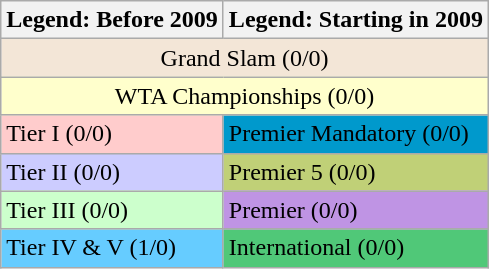<table class="wikitable sortable mw-collapsible mw-collapsed">
<tr>
<th>Legend: Before 2009</th>
<th>Legend: Starting in 2009</th>
</tr>
<tr>
<td align="center" colspan="2" bgcolor="#f3e6d7">Grand Slam (0/0)</td>
</tr>
<tr>
<td align="center" colspan="2" bgcolor="#ffc">WTA Championships (0/0)</td>
</tr>
<tr>
<td bgcolor="#ffcccc">Tier I (0/0)</td>
<td bgcolor="#0099CC">Premier Mandatory (0/0)</td>
</tr>
<tr>
<td bgcolor="#ccccff">Tier II (0/0)</td>
<td bgcolor="#c0d077">Premier 5 (0/0)</td>
</tr>
<tr>
<td bgcolor="#CCFFCC">Tier III (0/0)</td>
<td bgcolor="#BF94E4">Premier (0/0)</td>
</tr>
<tr>
<td bgcolor="#66CCFF">Tier IV & V (1/0)</td>
<td bgcolor="#50C878">International (0/0)</td>
</tr>
</table>
